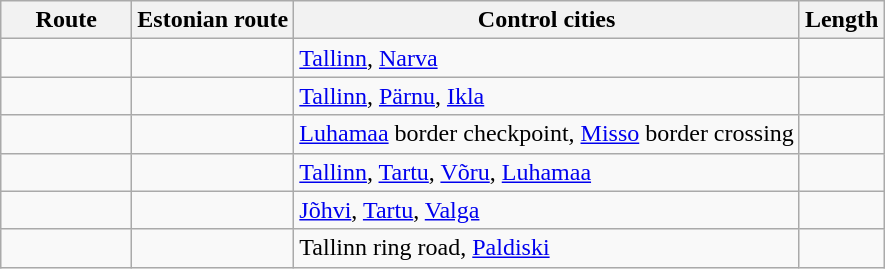<table class="wikitable sortable">
<tr>
<th width=80>Route</th>
<th>Estonian route</th>
<th>Control cities</th>
<th>Length</th>
</tr>
<tr>
<td><strong></strong></td>
<td><strong></strong></td>
<td><a href='#'>Tallinn</a>, <a href='#'>Narva</a></td>
<td align="right"></td>
</tr>
<tr>
<td><strong></strong></td>
<td><strong></strong></td>
<td><a href='#'>Tallinn</a>, <a href='#'>Pärnu</a>, <a href='#'>Ikla</a></td>
<td align="right"></td>
</tr>
<tr>
<td><strong></strong></td>
<td><strong></strong></td>
<td><a href='#'>Luhamaa</a> border checkpoint, <a href='#'>Misso</a> border crossing</td>
<td align="right"></td>
</tr>
<tr>
<td><strong></strong></td>
<td><strong></strong></td>
<td><a href='#'>Tallinn</a>, <a href='#'>Tartu</a>, <a href='#'>Võru</a>, <a href='#'>Luhamaa</a></td>
<td align="right"></td>
</tr>
<tr>
<td><strong></strong></td>
<td><strong></strong></td>
<td><a href='#'>Jõhvi</a>, <a href='#'>Tartu</a>, <a href='#'>Valga</a></td>
<td align="right"></td>
</tr>
<tr>
<td><strong></strong></td>
<td><strong></strong></td>
<td>Tallinn ring road, <a href='#'>Paldiski</a></td>
<td align="right"></td>
</tr>
</table>
